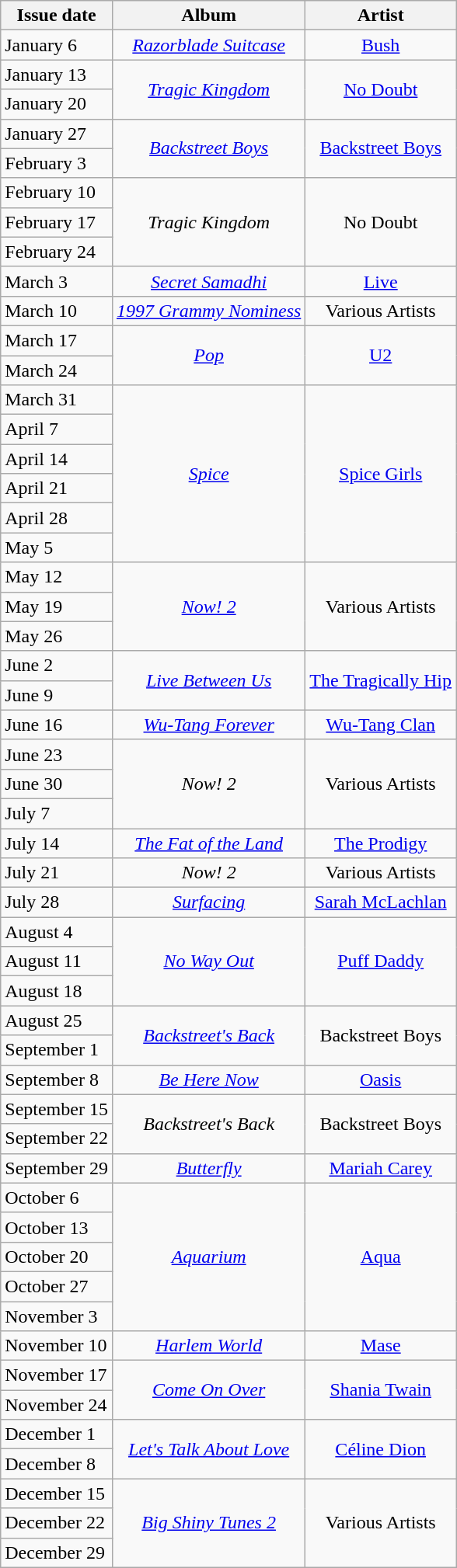<table class="wikitable sortable">
<tr>
<th><strong>Issue date</strong></th>
<th><strong>Album</strong></th>
<th><strong>Artist</strong></th>
</tr>
<tr>
<td>January 6</td>
<td align="center"><em><a href='#'>Razorblade Suitcase</a></em></td>
<td align="center"><a href='#'>Bush</a></td>
</tr>
<tr>
<td>January 13</td>
<td rowspan="2" align="center"><em><a href='#'>Tragic Kingdom</a></em></td>
<td rowspan="2" align="center"><a href='#'>No Doubt</a></td>
</tr>
<tr>
<td>January 20</td>
</tr>
<tr>
<td>January 27</td>
<td rowspan="2" align="center"><em><a href='#'>Backstreet Boys</a></em></td>
<td rowspan="2" align="center"><a href='#'>Backstreet Boys</a></td>
</tr>
<tr>
<td>February 3</td>
</tr>
<tr>
<td>February 10</td>
<td rowspan="3" align="center"><em>Tragic Kingdom</em></td>
<td rowspan="3" align="center">No Doubt</td>
</tr>
<tr>
<td>February 17</td>
</tr>
<tr>
<td>February 24</td>
</tr>
<tr>
<td>March 3</td>
<td align="center"><em><a href='#'>Secret Samadhi</a></em></td>
<td align="center"><a href='#'>Live</a></td>
</tr>
<tr>
<td>March 10</td>
<td align="center"><em><a href='#'>1997 Grammy Nominess</a></em></td>
<td align="center">Various Artists</td>
</tr>
<tr>
<td>March 17</td>
<td rowspan="2" align="center"><em><a href='#'>Pop</a></em></td>
<td rowspan="2" align="center"><a href='#'>U2</a></td>
</tr>
<tr>
<td>March 24</td>
</tr>
<tr>
<td>March 31</td>
<td rowspan="6" align="center"><em><a href='#'>Spice</a></em></td>
<td rowspan="6" align="center"><a href='#'>Spice Girls</a></td>
</tr>
<tr>
<td>April 7</td>
</tr>
<tr>
<td>April 14</td>
</tr>
<tr>
<td>April 21</td>
</tr>
<tr>
<td>April 28</td>
</tr>
<tr>
<td>May 5</td>
</tr>
<tr>
<td>May 12</td>
<td rowspan="3" align="center"><em><a href='#'>Now! 2</a></em></td>
<td rowspan="3" align="center">Various Artists</td>
</tr>
<tr>
<td>May 19</td>
</tr>
<tr>
<td>May 26</td>
</tr>
<tr>
<td>June 2</td>
<td rowspan="2" align="center"><em><a href='#'>Live Between Us</a></em></td>
<td rowspan="2" align="center"><a href='#'>The Tragically Hip</a></td>
</tr>
<tr>
<td>June 9</td>
</tr>
<tr>
<td>June 16</td>
<td align="center"><em><a href='#'>Wu-Tang Forever</a></em></td>
<td align="center"><a href='#'>Wu-Tang Clan</a></td>
</tr>
<tr>
<td>June 23</td>
<td rowspan="3" align="center"><em>Now! 2</em></td>
<td rowspan="3" align="center">Various Artists</td>
</tr>
<tr>
<td>June 30</td>
</tr>
<tr>
<td>July 7</td>
</tr>
<tr>
<td>July 14</td>
<td align="center"><em><a href='#'>The Fat of the Land</a></em></td>
<td align="center"><a href='#'>The Prodigy</a></td>
</tr>
<tr>
<td>July 21</td>
<td align="center"><em>Now! 2</em></td>
<td align="center">Various Artists</td>
</tr>
<tr>
<td>July 28</td>
<td align="center"><em><a href='#'>Surfacing</a></em></td>
<td align="center"><a href='#'>Sarah McLachlan</a></td>
</tr>
<tr>
<td>August 4</td>
<td rowspan="3" align="center"><em><a href='#'>No Way Out</a></em></td>
<td rowspan="3" align="center"><a href='#'>Puff Daddy</a></td>
</tr>
<tr>
<td>August 11</td>
</tr>
<tr>
<td>August 18</td>
</tr>
<tr>
<td>August 25</td>
<td rowspan="2" align="center"><a href='#'><em>Backstreet's Back</em></a></td>
<td rowspan="2" align="center">Backstreet Boys</td>
</tr>
<tr>
<td>September 1</td>
</tr>
<tr>
<td>September 8</td>
<td align="center"><em><a href='#'>Be Here Now</a></em></td>
<td align="center"><a href='#'>Oasis</a></td>
</tr>
<tr>
<td>September 15</td>
<td rowspan="2" align="center"><em>Backstreet's Back</em></td>
<td rowspan="2" align="center">Backstreet Boys</td>
</tr>
<tr>
<td>September 22</td>
</tr>
<tr>
<td>September 29</td>
<td align="center"><em><a href='#'>Butterfly</a></em></td>
<td align="center"><a href='#'>Mariah Carey</a></td>
</tr>
<tr>
<td>October 6</td>
<td rowspan="5" align="center"><em><a href='#'>Aquarium</a></em></td>
<td rowspan="5" align="center"><a href='#'>Aqua</a></td>
</tr>
<tr>
<td>October 13</td>
</tr>
<tr>
<td>October 20</td>
</tr>
<tr>
<td>October 27</td>
</tr>
<tr>
<td>November 3</td>
</tr>
<tr>
<td>November 10</td>
<td align="center"><em><a href='#'>Harlem World</a></em></td>
<td align="center"><a href='#'>Mase</a></td>
</tr>
<tr>
<td>November 17</td>
<td rowspan="2" align="center"><em><a href='#'>Come On Over</a></em></td>
<td rowspan="2" align="center"><a href='#'>Shania Twain</a></td>
</tr>
<tr>
<td>November 24</td>
</tr>
<tr>
<td>December 1</td>
<td rowspan="2" align="center"><em><a href='#'>Let's Talk About Love</a></em></td>
<td rowspan="2" align="center"><a href='#'>Céline Dion</a></td>
</tr>
<tr>
<td>December 8</td>
</tr>
<tr>
<td>December 15</td>
<td rowspan="3" align="center"><em><a href='#'>Big Shiny Tunes 2</a></em></td>
<td rowspan="3" align="center">Various Artists</td>
</tr>
<tr>
<td>December 22</td>
</tr>
<tr>
<td>December 29</td>
</tr>
</table>
